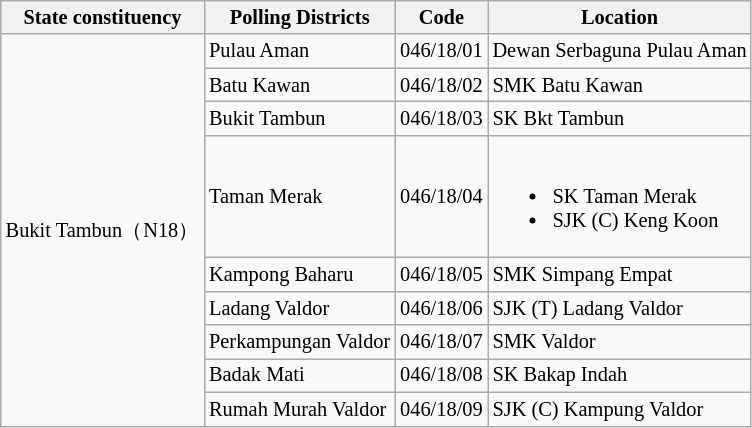<table class="wikitable sortable mw-collapsible" style="white-space:nowrap;font-size:85%">
<tr>
<th>State constituency</th>
<th>Polling Districts</th>
<th>Code</th>
<th>Location</th>
</tr>
<tr>
<td rowspan="9">Bukit Tambun（N18）</td>
<td>Pulau Aman</td>
<td>046/18/01</td>
<td>Dewan Serbaguna Pulau Aman</td>
</tr>
<tr>
<td>Batu Kawan</td>
<td>046/18/02</td>
<td>SMK Batu Kawan</td>
</tr>
<tr>
<td>Bukit Tambun</td>
<td>046/18/03</td>
<td>SK Bkt Tambun</td>
</tr>
<tr>
<td>Taman Merak</td>
<td>046/18/04</td>
<td><br><ul><li>SK Taman Merak</li><li>SJK (C) Keng Koon</li></ul></td>
</tr>
<tr>
<td>Kampong Baharu</td>
<td>046/18/05</td>
<td>SMK Simpang Empat</td>
</tr>
<tr>
<td>Ladang Valdor</td>
<td>046/18/06</td>
<td>SJK (T) Ladang Valdor</td>
</tr>
<tr>
<td>Perkampungan Valdor</td>
<td>046/18/07</td>
<td>SMK Valdor</td>
</tr>
<tr>
<td>Badak Mati</td>
<td>046/18/08</td>
<td>SK Bakap Indah</td>
</tr>
<tr>
<td>Rumah Murah Valdor</td>
<td>046/18/09</td>
<td>SJK (C) Kampung Valdor</td>
</tr>
</table>
